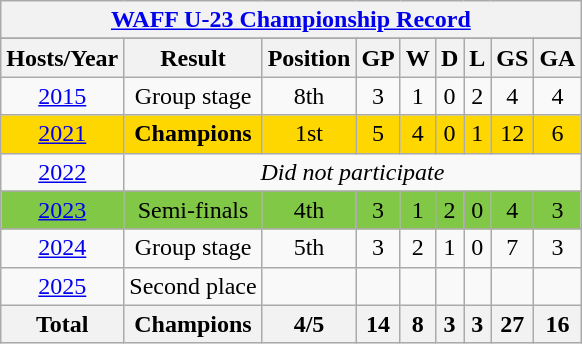<table class="wikitable" style="text-align: center">
<tr>
<th colspan=9><a href='#'>WAFF U-23 Championship Record</a></th>
</tr>
<tr>
</tr>
<tr>
<th>Hosts/Year</th>
<th>Result</th>
<th>Position</th>
<th>GP</th>
<th>W</th>
<th>D</th>
<th>L</th>
<th>GS</th>
<th>GA</th>
</tr>
<tr>
<td> <a href='#'>2015</a></td>
<td>Group stage</td>
<td>8th</td>
<td>3</td>
<td>1</td>
<td>0</td>
<td>2</td>
<td>4</td>
<td>4</td>
</tr>
<tr bgcolor=gold>
<td> <a href='#'>2021</a></td>
<td><strong>Champions</strong></td>
<td>1st</td>
<td>5</td>
<td>4</td>
<td>0</td>
<td>1</td>
<td>12</td>
<td>6</td>
</tr>
<tr>
<td> <a href='#'>2022</a></td>
<td colspan=8><em>Did not participate</em></td>
</tr>
<tr bgcolor=#81c846>
<td> <a href='#'>2023</a></td>
<td>Semi-finals</td>
<td>4th</td>
<td>3</td>
<td>1</td>
<td>2</td>
<td>0</td>
<td>4</td>
<td>3</td>
</tr>
<tr>
<td> <a href='#'>2024</a></td>
<td>Group stage</td>
<td>5th</td>
<td>3</td>
<td>2</td>
<td>1</td>
<td>0</td>
<td>7</td>
<td>3</td>
</tr>
<tr>
<td> <a href='#'>2025</a></td>
<td>Second place</td>
<td></td>
<td></td>
<td></td>
<td></td>
<td></td>
<td></td>
<td></td>
</tr>
<tr>
<th>Total</th>
<th>Champions</th>
<th>4/5</th>
<th>14</th>
<th>8</th>
<th>3</th>
<th>3</th>
<th>27</th>
<th>16</th>
</tr>
</table>
